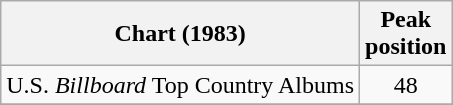<table class="wikitable">
<tr>
<th>Chart (1983)</th>
<th>Peak<br>position</th>
</tr>
<tr>
<td>U.S. <em>Billboard</em> Top Country Albums</td>
<td align="center">48</td>
</tr>
<tr>
</tr>
</table>
